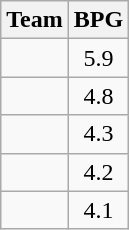<table class=wikitable>
<tr>
<th>Team</th>
<th>BPG</th>
</tr>
<tr>
<td></td>
<td align=center>5.9</td>
</tr>
<tr>
<td></td>
<td align=center>4.8</td>
</tr>
<tr>
<td></td>
<td align=center>4.3</td>
</tr>
<tr>
<td></td>
<td align=center>4.2</td>
</tr>
<tr>
<td></td>
<td align=center>4.1</td>
</tr>
</table>
